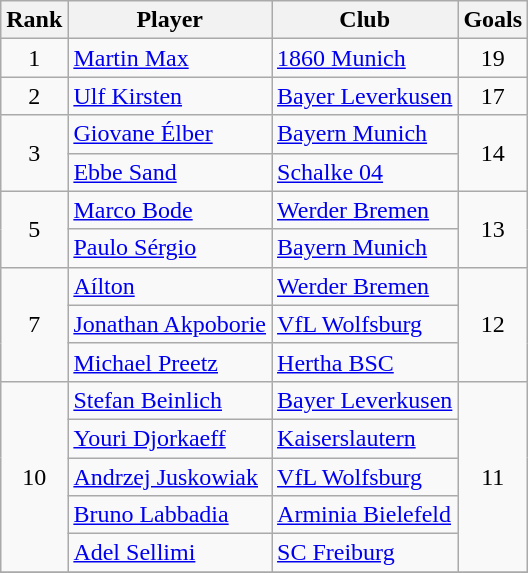<table class="wikitable sortable" style=text-align:center>
<tr>
<th>Rank</th>
<th>Player</th>
<th>Club</th>
<th>Goals</th>
</tr>
<tr>
<td>1</td>
<td align=left> <a href='#'>Martin Max</a></td>
<td align=left><a href='#'>1860 Munich</a></td>
<td>19</td>
</tr>
<tr>
<td>2</td>
<td align=left> <a href='#'>Ulf Kirsten</a></td>
<td align=left><a href='#'>Bayer Leverkusen</a></td>
<td>17</td>
</tr>
<tr>
<td rowspan=2>3</td>
<td align=left> <a href='#'>Giovane Élber</a></td>
<td align=left><a href='#'>Bayern Munich</a></td>
<td rowspan=2>14</td>
</tr>
<tr>
<td align=left> <a href='#'>Ebbe Sand</a></td>
<td align=left><a href='#'>Schalke 04</a></td>
</tr>
<tr>
<td rowspan=2>5</td>
<td align=left> <a href='#'>Marco Bode</a></td>
<td align=left><a href='#'>Werder Bremen</a></td>
<td rowspan=2>13</td>
</tr>
<tr>
<td align=left> <a href='#'>Paulo Sérgio</a></td>
<td align=left><a href='#'>Bayern Munich</a></td>
</tr>
<tr>
<td rowspan=3>7</td>
<td align=left> <a href='#'>Aílton</a></td>
<td align=left><a href='#'>Werder Bremen</a></td>
<td rowspan=3>12</td>
</tr>
<tr>
<td align=left> <a href='#'>Jonathan Akpoborie</a></td>
<td align=left><a href='#'>VfL Wolfsburg</a></td>
</tr>
<tr>
<td align=left> <a href='#'>Michael Preetz</a></td>
<td align=left><a href='#'>Hertha BSC</a></td>
</tr>
<tr>
<td rowspan=5>10</td>
<td align=left> <a href='#'>Stefan Beinlich</a></td>
<td align=left><a href='#'>Bayer Leverkusen</a></td>
<td rowspan=5>11</td>
</tr>
<tr>
<td align=left> <a href='#'>Youri Djorkaeff</a></td>
<td align=left><a href='#'>Kaiserslautern</a></td>
</tr>
<tr>
<td align=left> <a href='#'>Andrzej Juskowiak</a></td>
<td align=left><a href='#'>VfL Wolfsburg</a></td>
</tr>
<tr>
<td align=left> <a href='#'>Bruno Labbadia</a></td>
<td align=left><a href='#'>Arminia Bielefeld</a></td>
</tr>
<tr>
<td align=left> <a href='#'>Adel Sellimi</a></td>
<td align=left><a href='#'>SC Freiburg</a></td>
</tr>
<tr>
</tr>
</table>
